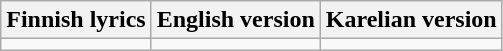<table class="wikitable">
<tr>
<th>Finnish lyrics</th>
<th>English version</th>
<th>Karelian version</th>
</tr>
<tr style="vertical-align:top; white-space:nowrap;">
<td></td>
<td></td>
<td></td>
</tr>
</table>
